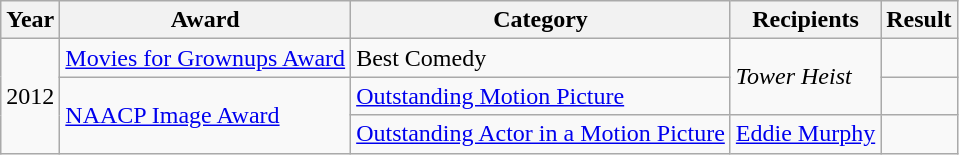<table class="wikitable sortable plainrowheaders">
<tr>
<th>Year</th>
<th>Award</th>
<th>Category</th>
<th>Recipients</th>
<th>Result</th>
</tr>
<tr>
<td rowspan=3>2012</td>
<td><a href='#'>Movies for Grownups Award</a></td>
<td>Best Comedy</td>
<td rowspan=2><em>Tower Heist</em></td>
<td></td>
</tr>
<tr>
<td rowspan=2><a href='#'>NAACP Image Award</a></td>
<td><a href='#'>Outstanding Motion Picture</a></td>
<td></td>
</tr>
<tr>
<td><a href='#'>Outstanding Actor in a Motion Picture</a></td>
<td><a href='#'>Eddie Murphy</a></td>
<td></td>
</tr>
</table>
